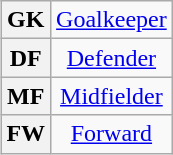<table class="wikitable plainrowheaders" style="text-align:center;margin-left:1em;float:right">
<tr>
<th>GK</th>
<td><a href='#'>Goalkeeper</a></td>
</tr>
<tr>
<th>DF</th>
<td><a href='#'>Defender</a></td>
</tr>
<tr>
<th>MF</th>
<td><a href='#'>Midfielder</a></td>
</tr>
<tr>
<th>FW</th>
<td><a href='#'>Forward</a></td>
</tr>
</table>
